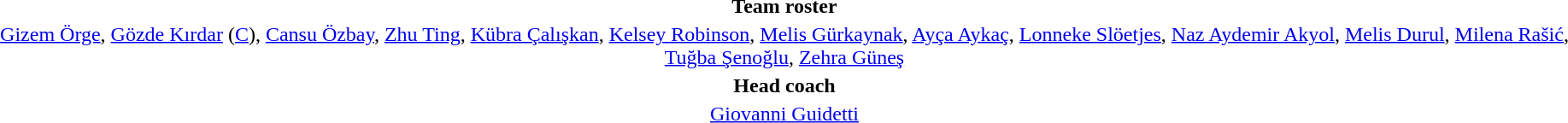<table style="text-align: center; margin-top: 2em; margin-left: auto; margin-right: auto">
<tr>
<td><strong>Team roster</strong></td>
</tr>
<tr>
<td><a href='#'>Gizem Örge</a>, <a href='#'>Gözde Kırdar</a> (<a href='#'>C</a>), <a href='#'>Cansu Özbay</a>, <a href='#'>Zhu Ting</a>, <a href='#'>Kübra Çalışkan</a>, <a href='#'>Kelsey Robinson</a>, <a href='#'>Melis Gürkaynak</a>, <a href='#'>Ayça Aykaç</a>, <a href='#'>Lonneke Slöetjes</a>, <a href='#'>Naz Aydemir Akyol</a>, <a href='#'>Melis Durul</a>, <a href='#'>Milena Rašić</a>, <a href='#'>Tuğba Şenoğlu</a>, <a href='#'>Zehra Güneş</a></td>
</tr>
<tr>
<td><strong>Head coach</strong></td>
</tr>
<tr>
<td><a href='#'>Giovanni Guidetti</a></td>
</tr>
</table>
